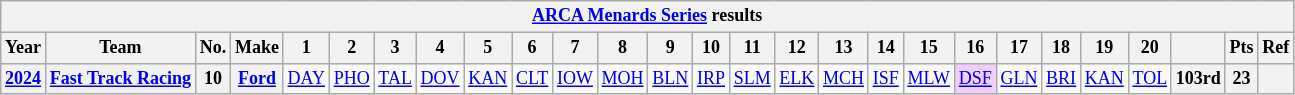<table class="wikitable" style="text-align:center; font-size:75%">
<tr>
<th colspan=48><a href='#'>ARCA Menards Series</a> results</th>
</tr>
<tr>
<th>Year</th>
<th>Team</th>
<th>No.</th>
<th>Make</th>
<th>1</th>
<th>2</th>
<th>3</th>
<th>4</th>
<th>5</th>
<th>6</th>
<th>7</th>
<th>8</th>
<th>9</th>
<th>10</th>
<th>11</th>
<th>12</th>
<th>13</th>
<th>14</th>
<th>15</th>
<th>16</th>
<th>17</th>
<th>18</th>
<th>19</th>
<th>20</th>
<th></th>
<th>Pts</th>
<th>Ref</th>
</tr>
<tr>
<th><a href='#'>2024</a></th>
<th><a href='#'>Fast Track Racing</a></th>
<th>10</th>
<th><a href='#'>Ford</a></th>
<td><a href='#'>DAY</a></td>
<td><a href='#'>PHO</a></td>
<td><a href='#'>TAL</a></td>
<td><a href='#'>DOV</a></td>
<td><a href='#'>KAN</a></td>
<td><a href='#'>CLT</a></td>
<td><a href='#'>IOW</a></td>
<td><a href='#'>MOH</a></td>
<td><a href='#'>BLN</a></td>
<td><a href='#'>IRP</a></td>
<td><a href='#'>SLM</a></td>
<td><a href='#'>ELK</a></td>
<td><a href='#'>MCH</a></td>
<td><a href='#'>ISF</a></td>
<td><a href='#'>MLW</a></td>
<td style="background:#EFCFFF;"><a href='#'>DSF</a><br></td>
<td><a href='#'>GLN</a></td>
<td><a href='#'>BRI</a></td>
<td><a href='#'>KAN</a></td>
<td><a href='#'>TOL</a></td>
<th>103rd</th>
<th>23</th>
<th></th>
</tr>
</table>
